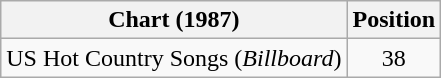<table class="wikitable">
<tr>
<th>Chart (1987)</th>
<th>Position</th>
</tr>
<tr>
<td>US Hot Country Songs (<em>Billboard</em>)</td>
<td align="center">38</td>
</tr>
</table>
